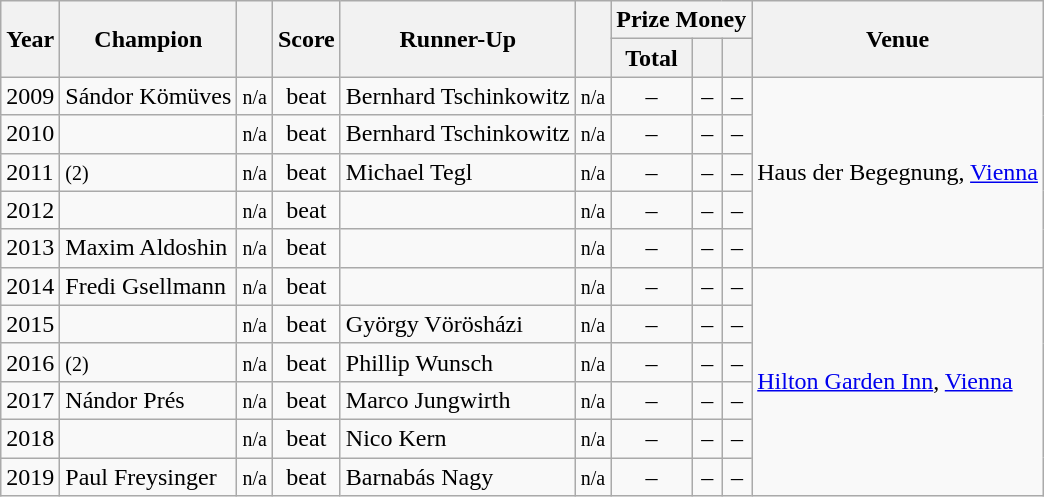<table class="wikitable sortable">
<tr>
<th rowspan=2>Year</th>
<th rowspan=2>Champion</th>
<th rowspan=2></th>
<th rowspan=2>Score</th>
<th rowspan=2>Runner-Up</th>
<th rowspan=2></th>
<th colspan=3>Prize Money</th>
<th rowspan=2>Venue</th>
</tr>
<tr>
<th>Total</th>
<th></th>
<th></th>
</tr>
<tr>
<td>2009</td>
<td> Sándor Kömüves</td>
<td align=center><small><span>n/a</span></small></td>
<td align=center>beat</td>
<td> Bernhard Tschinkowitz</td>
<td align=center><small><span>n/a</span></small></td>
<td align=center>–</td>
<td align=center>–</td>
<td align=center>–</td>
<td rowspan=5>Haus der Begegnung, <a href='#'>Vienna</a></td>
</tr>
<tr>
<td>2010</td>
<td></td>
<td align=center><small><span>n/a</span></small></td>
<td align=center>beat</td>
<td> Bernhard Tschinkowitz</td>
<td align=center><small><span>n/a</span></small></td>
<td align=center>–</td>
<td align=center>–</td>
<td align=center>–</td>
</tr>
<tr>
<td>2011</td>
<td> <small>(2)</small></td>
<td align=center><small><span>n/a</span></small></td>
<td align=center>beat</td>
<td> Michael Tegl</td>
<td align=center><small><span>n/a</span></small></td>
<td align=center>–</td>
<td align=center>–</td>
<td align=center>–</td>
</tr>
<tr>
<td>2012</td>
<td></td>
<td align=center><small><span>n/a</span></small></td>
<td align=center>beat</td>
<td></td>
<td align=center><small><span>n/a</span></small></td>
<td align=center>–</td>
<td align=center>–</td>
<td align=center>–</td>
</tr>
<tr>
<td>2013</td>
<td> Maxim Aldoshin</td>
<td align=center><small><span>n/a</span></small></td>
<td align=center>beat</td>
<td></td>
<td align=center><small><span>n/a</span></small></td>
<td align=center>–</td>
<td align=center>–</td>
<td align=center>–</td>
</tr>
<tr>
<td>2014</td>
<td> Fredi Gsellmann</td>
<td align=center><small><span>n/a</span></small></td>
<td align=center>beat</td>
<td></td>
<td align=center><small><span>n/a</span></small></td>
<td align=center>–</td>
<td align=center>–</td>
<td align=center>–</td>
<td rowspan=6><a href='#'>Hilton Garden Inn</a>, <a href='#'>Vienna</a></td>
</tr>
<tr>
<td>2015</td>
<td></td>
<td align=center><small><span>n/a</span></small></td>
<td align=center>beat</td>
<td> György Vörösházi</td>
<td align=center><small><span>n/a</span></small></td>
<td align=center>–</td>
<td align=center>–</td>
<td align=center>–</td>
</tr>
<tr>
<td>2016</td>
<td> <small>(2)</small></td>
<td align=center><small><span>n/a</span></small></td>
<td align=center>beat</td>
<td> Phillip Wunsch</td>
<td align=center><small><span>n/a</span></small></td>
<td align=center>–</td>
<td align=center>–</td>
<td align=center>–</td>
</tr>
<tr>
<td>2017</td>
<td> Nándor Prés</td>
<td align=center><small><span>n/a</span></small></td>
<td align=center>beat</td>
<td> Marco Jungwirth</td>
<td align=center><small><span>n/a</span></small></td>
<td align=center>–</td>
<td align=center>–</td>
<td align=center>–</td>
</tr>
<tr>
<td>2018</td>
<td></td>
<td align=center><small><span>n/a</span></small></td>
<td align=center>beat</td>
<td> Nico Kern</td>
<td align=center><small><span>n/a</span></small></td>
<td align=center>–</td>
<td align=center>–</td>
<td align=center>–</td>
</tr>
<tr>
<td>2019</td>
<td> Paul Freysinger</td>
<td align=center><small><span>n/a</span></small></td>
<td align=center>beat</td>
<td> Barnabás Nagy</td>
<td align=center><small><span>n/a</span></small></td>
<td align=center>–</td>
<td align=center>–</td>
<td align=center>–</td>
</tr>
</table>
